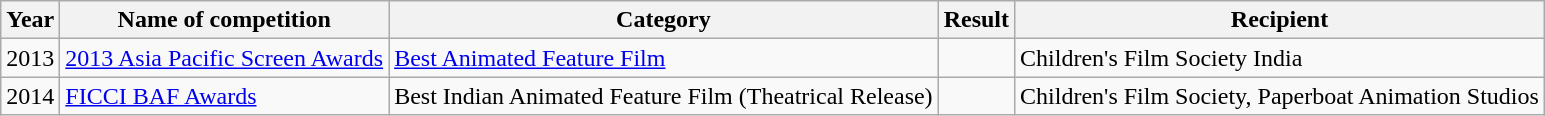<table class="wikitable">
<tr>
<th>Year</th>
<th>Name of competition</th>
<th>Category</th>
<th>Result</th>
<th>Recipient</th>
</tr>
<tr>
<td>2013</td>
<td><a href='#'>2013 Asia Pacific Screen Awards</a></td>
<td><a href='#'>Best Animated Feature Film</a></td>
<td></td>
<td>Children's Film Society India</td>
</tr>
<tr>
<td>2014</td>
<td><a href='#'>FICCI BAF Awards</a></td>
<td>Best Indian Animated Feature Film (Theatrical Release)</td>
<td></td>
<td>Children's Film Society, Paperboat Animation Studios</td>
</tr>
</table>
